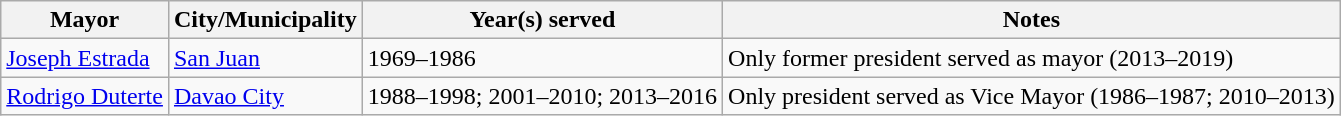<table class="wikitable sortable">
<tr>
<th>Mayor</th>
<th>City/Municipality</th>
<th>Year(s) served</th>
<th>Notes</th>
</tr>
<tr>
<td><a href='#'>Joseph Estrada</a></td>
<td><a href='#'>San Juan</a></td>
<td>1969–1986</td>
<td>Only former president served as mayor (2013–2019)</td>
</tr>
<tr>
<td><a href='#'>Rodrigo Duterte</a></td>
<td><a href='#'>Davao City</a></td>
<td>1988–1998; 2001–2010; 2013–2016</td>
<td>Only president served as Vice Mayor (1986–1987; 2010–2013)</td>
</tr>
</table>
